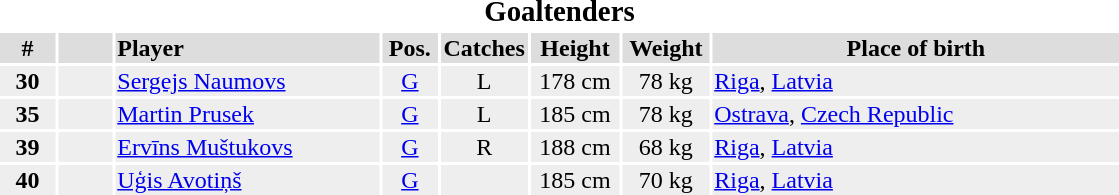<table width=750>
<tr>
<th colspan=8><div><big>Goaltenders</big></div></th>
</tr>
<tr bgcolor="#dddddd">
<th width=5%>#</th>
<th width=5%></th>
<td align=left!!width=35%><strong>Player</strong></td>
<th width=5%><strong>Pos.</strong></th>
<th width=8%><strong>Catches</strong></th>
<th width=8%><strong>Height</strong></th>
<th width=8%><strong>Weight</strong></th>
<th width=37%>Place of birth</th>
</tr>
<tr bgcolor="#eeeeee">
<td align=center><strong>30</strong></td>
<td align=center></td>
<td><a href='#'>Sergejs Naumovs</a></td>
<td align=center><a href='#'>G</a></td>
<td align=center>L</td>
<td align=center>178 cm</td>
<td align=center>78 kg</td>
<td><a href='#'>Riga</a>, <a href='#'>Latvia</a></td>
</tr>
<tr bgcolor="#eeeeee">
<td align=center><strong>35</strong></td>
<td align=center></td>
<td><a href='#'>Martin Prusek</a></td>
<td align=center><a href='#'>G</a></td>
<td align=center>L</td>
<td align=center>185 cm</td>
<td align=center>78 kg</td>
<td><a href='#'>Ostrava</a>, <a href='#'>Czech Republic</a></td>
</tr>
<tr bgcolor="#eeeeee">
<td align=center><strong>39</strong></td>
<td align=center></td>
<td><a href='#'>Ervīns Muštukovs</a></td>
<td align=center><a href='#'>G</a></td>
<td align=center>R</td>
<td align=center>188 cm</td>
<td align=center>68 kg</td>
<td><a href='#'>Riga</a>, <a href='#'>Latvia</a></td>
</tr>
<tr bgcolor="#eeeeee">
<td align=center><strong>40</strong></td>
<td align=center></td>
<td><a href='#'>Uģis Avotiņš</a></td>
<td align=center><a href='#'>G</a></td>
<td align=center> </td>
<td align=center>185 cm</td>
<td align=center>70 kg</td>
<td><a href='#'>Riga</a>, <a href='#'>Latvia</a></td>
</tr>
</table>
